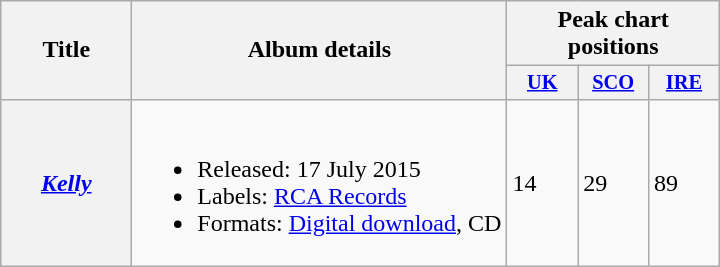<table class="wikitable plainrowheaders">
<tr>
<th scope="col" rowspan="2" style="width:5em;">Title</th>
<th scope="col" rowspan="2">Album details</th>
<th scope="col" colspan="3">Peak chart positions</th>
</tr>
<tr>
<th scope="col" style="width:3em;font-size:85%;"><a href='#'>UK</a><br></th>
<th scope="col" style="width:3em;font-size:85%;"><a href='#'>SCO</a><br></th>
<th scope="col" style="width:3em;font-size:85%;"><a href='#'>IRE</a><br></th>
</tr>
<tr>
<th scope="row"><em><a href='#'>Kelly</a></em></th>
<td><br><ul><li>Released: 17 July 2015</li><li>Labels: <a href='#'>RCA Records</a></li><li>Formats: <a href='#'>Digital download</a>, CD</li></ul></td>
<td>14</td>
<td>29</td>
<td>89</td>
</tr>
</table>
